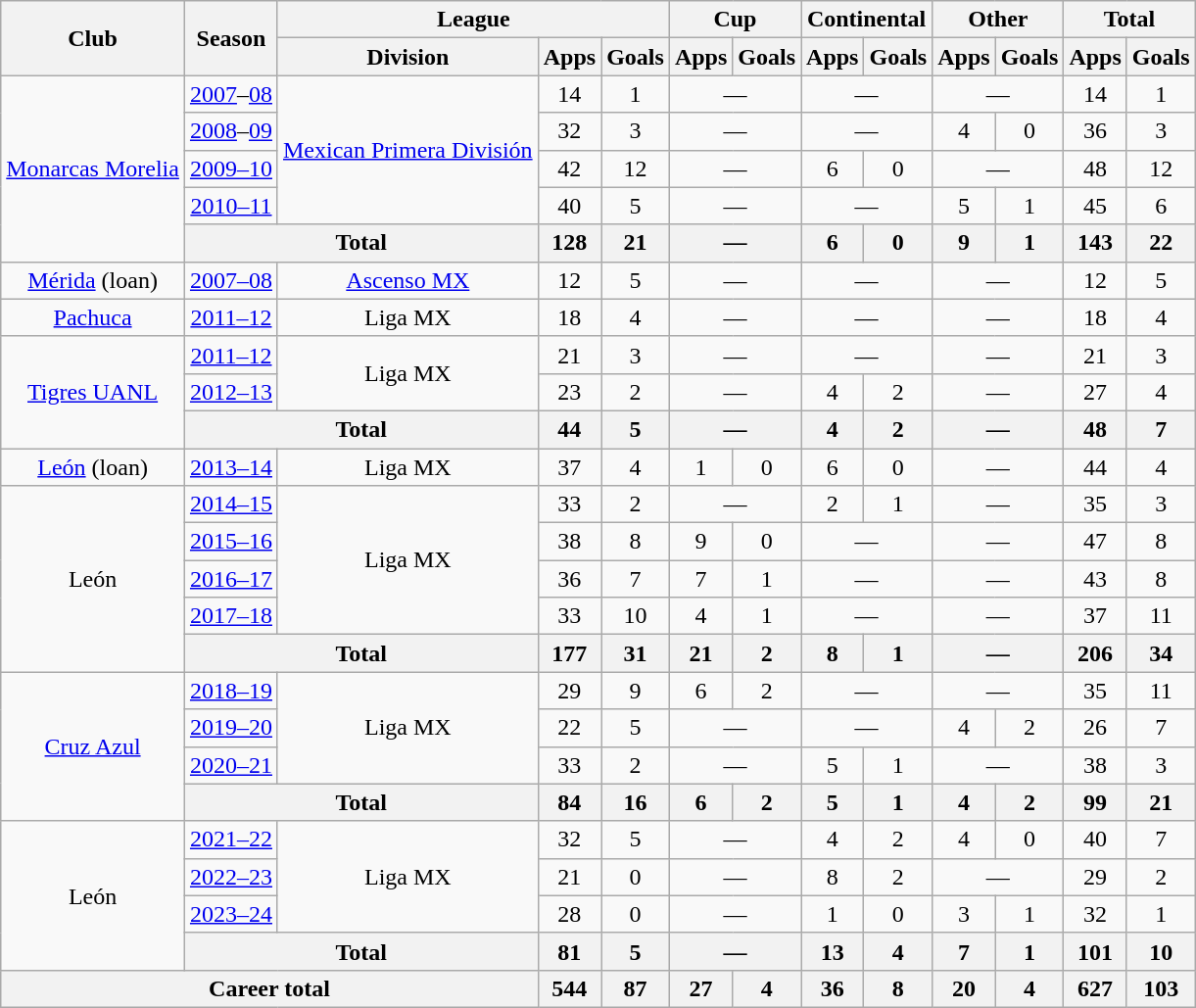<table class="wikitable", style="text-align:center">
<tr>
<th rowspan="2">Club</th>
<th rowspan="2">Season</th>
<th colspan="3">League</th>
<th colspan="2">Cup</th>
<th colspan="2">Continental</th>
<th colspan="2">Other</th>
<th colspan="2">Total</th>
</tr>
<tr>
<th>Division</th>
<th>Apps</th>
<th>Goals</th>
<th>Apps</th>
<th>Goals</th>
<th>Apps</th>
<th>Goals</th>
<th>Apps</th>
<th>Goals</th>
<th>Apps</th>
<th>Goals</th>
</tr>
<tr>
<td rowspan="5"><a href='#'>Monarcas Morelia</a></td>
<td><a href='#'>2007</a>–<a href='#'>08</a></td>
<td rowspan="4"><a href='#'>Mexican Primera División</a></td>
<td>14</td>
<td>1</td>
<td colspan="2">—</td>
<td colspan="2">—</td>
<td colspan="2">—</td>
<td>14</td>
<td>1</td>
</tr>
<tr>
<td><a href='#'>2008</a>–<a href='#'>09</a></td>
<td>32</td>
<td>3</td>
<td colspan="2">—</td>
<td colspan="2">—</td>
<td>4</td>
<td>0</td>
<td>36</td>
<td>3</td>
</tr>
<tr>
<td><a href='#'>2009–10</a></td>
<td>42</td>
<td>12</td>
<td colspan="2">—</td>
<td>6</td>
<td>0</td>
<td colspan="2">—</td>
<td>48</td>
<td>12</td>
</tr>
<tr>
<td><a href='#'>2010–11</a></td>
<td>40</td>
<td>5</td>
<td colspan="2">—</td>
<td colspan="2">—</td>
<td>5</td>
<td>1</td>
<td>45</td>
<td>6</td>
</tr>
<tr>
<th colspan="2">Total</th>
<th>128</th>
<th>21</th>
<th colspan="2">—</th>
<th>6</th>
<th>0</th>
<th>9</th>
<th>1</th>
<th>143</th>
<th>22</th>
</tr>
<tr>
<td><a href='#'>Mérida</a> (loan)</td>
<td><a href='#'>2007–08</a></td>
<td><a href='#'>Ascenso MX</a></td>
<td>12</td>
<td>5</td>
<td colspan="2">—</td>
<td colspan="2">—</td>
<td colspan="2">—</td>
<td>12</td>
<td>5</td>
</tr>
<tr>
<td><a href='#'>Pachuca</a></td>
<td><a href='#'>2011–12</a></td>
<td>Liga MX</td>
<td>18</td>
<td>4</td>
<td colspan="2">—</td>
<td colspan="2">—</td>
<td colspan="2">—</td>
<td>18</td>
<td>4</td>
</tr>
<tr>
<td rowspan="3"><a href='#'>Tigres UANL</a></td>
<td><a href='#'>2011–12</a></td>
<td rowspan="2">Liga MX</td>
<td>21</td>
<td>3</td>
<td colspan="2">—</td>
<td colspan="2">—</td>
<td colspan="2">—</td>
<td>21</td>
<td>3</td>
</tr>
<tr>
<td><a href='#'>2012–13</a></td>
<td>23</td>
<td>2</td>
<td colspan="2">—</td>
<td>4</td>
<td>2</td>
<td colspan="2">—</td>
<td>27</td>
<td>4</td>
</tr>
<tr>
<th colspan="2">Total</th>
<th>44</th>
<th>5</th>
<th colspan="2">—</th>
<th>4</th>
<th>2</th>
<th colspan="2">—</th>
<th>48</th>
<th>7</th>
</tr>
<tr>
<td><a href='#'>León</a> (loan)</td>
<td><a href='#'>2013–14</a></td>
<td>Liga MX</td>
<td>37</td>
<td>4</td>
<td>1</td>
<td>0</td>
<td>6</td>
<td>0</td>
<td colspan="2">—</td>
<td>44</td>
<td>4</td>
</tr>
<tr>
<td rowspan="5">León</td>
<td><a href='#'>2014–15</a></td>
<td rowspan="4">Liga MX</td>
<td>33</td>
<td>2</td>
<td colspan="2">—</td>
<td>2</td>
<td>1</td>
<td colspan="2">—</td>
<td>35</td>
<td>3</td>
</tr>
<tr>
<td><a href='#'>2015–16</a></td>
<td>38</td>
<td>8</td>
<td>9</td>
<td>0</td>
<td colspan="2">—</td>
<td colspan="2">—</td>
<td>47</td>
<td>8</td>
</tr>
<tr>
<td><a href='#'>2016–17</a></td>
<td>36</td>
<td>7</td>
<td>7</td>
<td>1</td>
<td colspan="2">—</td>
<td colspan="2">—</td>
<td>43</td>
<td>8</td>
</tr>
<tr>
<td><a href='#'>2017–18</a></td>
<td>33</td>
<td>10</td>
<td>4</td>
<td>1</td>
<td colspan="2">—</td>
<td colspan="2">—</td>
<td>37</td>
<td>11</td>
</tr>
<tr>
<th colspan="2">Total</th>
<th>177</th>
<th>31</th>
<th>21</th>
<th>2</th>
<th>8</th>
<th>1</th>
<th colspan="2">—</th>
<th>206</th>
<th>34</th>
</tr>
<tr>
<td rowspan="4"><a href='#'>Cruz Azul</a></td>
<td><a href='#'>2018–19</a></td>
<td rowspan="3">Liga MX</td>
<td>29</td>
<td>9</td>
<td>6</td>
<td>2</td>
<td colspan="2">—</td>
<td colspan="2">—</td>
<td>35</td>
<td>11</td>
</tr>
<tr>
<td><a href='#'>2019–20</a></td>
<td>22</td>
<td>5</td>
<td colspan="2">—</td>
<td colspan="2">—</td>
<td>4</td>
<td>2</td>
<td>26</td>
<td>7</td>
</tr>
<tr>
<td><a href='#'>2020–21</a></td>
<td>33</td>
<td>2</td>
<td colspan="2">—</td>
<td>5</td>
<td>1</td>
<td colspan="2">—</td>
<td>38</td>
<td>3</td>
</tr>
<tr>
<th colspan="2">Total</th>
<th>84</th>
<th>16</th>
<th>6</th>
<th>2</th>
<th>5</th>
<th>1</th>
<th>4</th>
<th>2</th>
<th>99</th>
<th>21</th>
</tr>
<tr>
<td rowspan="4">León</td>
<td><a href='#'>2021–22</a></td>
<td rowspan="3">Liga MX</td>
<td>32</td>
<td>5</td>
<td colspan="2">—</td>
<td>4</td>
<td>2</td>
<td>4</td>
<td>0</td>
<td>40</td>
<td>7</td>
</tr>
<tr>
<td><a href='#'>2022–23</a></td>
<td>21</td>
<td>0</td>
<td colspan="2">—</td>
<td>8</td>
<td>2</td>
<td colspan="2">—</td>
<td>29</td>
<td>2</td>
</tr>
<tr>
<td><a href='#'>2023–24</a></td>
<td>28</td>
<td>0</td>
<td colspan="2">—</td>
<td>1</td>
<td>0</td>
<td>3</td>
<td>1</td>
<td>32</td>
<td>1</td>
</tr>
<tr>
<th colspan="2">Total</th>
<th>81</th>
<th>5</th>
<th colspan="2">—</th>
<th>13</th>
<th>4</th>
<th>7</th>
<th>1</th>
<th>101</th>
<th>10</th>
</tr>
<tr>
<th colspan="3">Career total</th>
<th>544</th>
<th>87</th>
<th>27</th>
<th>4</th>
<th>36</th>
<th>8</th>
<th>20</th>
<th>4</th>
<th>627</th>
<th>103</th>
</tr>
</table>
